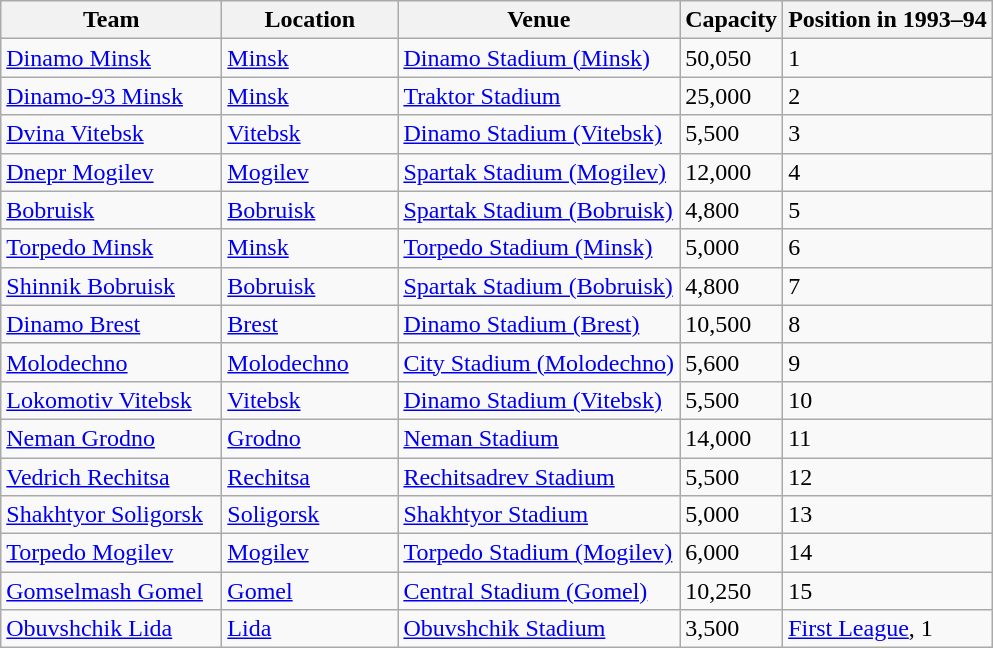<table class="wikitable sortable" style="text-align:left">
<tr>
<th>Team</th>
<th>Location</th>
<th>Venue</th>
<th>Capacity</th>
<th>Position in 1993–94</th>
</tr>
<tr>
<td width=140><a href='#'>Dinamo Minsk</a></td>
<td width=110><a href='#'>Minsk</a></td>
<td><a href='#'>Dinamo Stadium (Minsk)</a></td>
<td>50,050</td>
<td>1</td>
</tr>
<tr>
<td><a href='#'>Dinamo-93 Minsk</a></td>
<td><a href='#'>Minsk</a></td>
<td><a href='#'>Traktor Stadium</a></td>
<td>25,000</td>
<td>2</td>
</tr>
<tr>
<td><a href='#'>Dvina Vitebsk</a></td>
<td><a href='#'>Vitebsk</a></td>
<td><a href='#'>Dinamo Stadium (Vitebsk)</a></td>
<td>5,500</td>
<td>3</td>
</tr>
<tr>
<td><a href='#'>Dnepr Mogilev</a></td>
<td><a href='#'>Mogilev</a></td>
<td><a href='#'>Spartak Stadium (Mogilev)</a></td>
<td>12,000</td>
<td>4</td>
</tr>
<tr>
<td><a href='#'>Bobruisk</a></td>
<td><a href='#'>Bobruisk</a></td>
<td><a href='#'>Spartak Stadium (Bobruisk)</a></td>
<td>4,800</td>
<td>5</td>
</tr>
<tr>
<td><a href='#'>Torpedo Minsk</a></td>
<td><a href='#'>Minsk</a></td>
<td><a href='#'>Torpedo Stadium (Minsk)</a></td>
<td>5,000</td>
<td>6</td>
</tr>
<tr>
<td><a href='#'>Shinnik Bobruisk</a></td>
<td><a href='#'>Bobruisk</a></td>
<td><a href='#'>Spartak Stadium (Bobruisk)</a></td>
<td>4,800</td>
<td>7</td>
</tr>
<tr>
<td><a href='#'>Dinamo Brest</a></td>
<td><a href='#'>Brest</a></td>
<td><a href='#'>Dinamo Stadium (Brest)</a></td>
<td>10,500</td>
<td>8</td>
</tr>
<tr>
<td><a href='#'>Molodechno</a></td>
<td><a href='#'>Molodechno</a></td>
<td><a href='#'>City Stadium (Molodechno)</a></td>
<td>5,600</td>
<td>9</td>
</tr>
<tr>
<td><a href='#'>Lokomotiv Vitebsk</a></td>
<td><a href='#'>Vitebsk</a></td>
<td><a href='#'>Dinamo Stadium (Vitebsk)</a></td>
<td>5,500</td>
<td>10</td>
</tr>
<tr>
<td><a href='#'>Neman Grodno</a></td>
<td><a href='#'>Grodno</a></td>
<td><a href='#'>Neman Stadium</a></td>
<td>14,000</td>
<td>11</td>
</tr>
<tr>
<td><a href='#'>Vedrich Rechitsa</a></td>
<td><a href='#'>Rechitsa</a></td>
<td><a href='#'>Rechitsadrev Stadium</a></td>
<td>5,500</td>
<td>12</td>
</tr>
<tr>
<td><a href='#'>Shakhtyor Soligorsk</a></td>
<td><a href='#'>Soligorsk</a></td>
<td><a href='#'>Shakhtyor Stadium</a></td>
<td>5,000</td>
<td>13</td>
</tr>
<tr>
<td><a href='#'>Torpedo Mogilev</a></td>
<td><a href='#'>Mogilev</a></td>
<td><a href='#'>Torpedo Stadium (Mogilev)</a></td>
<td>6,000</td>
<td>14</td>
</tr>
<tr>
<td><a href='#'>Gomselmash Gomel</a></td>
<td><a href='#'>Gomel</a></td>
<td><a href='#'>Central Stadium (Gomel)</a></td>
<td>10,250</td>
<td>15</td>
</tr>
<tr>
<td><a href='#'>Obuvshchik Lida</a></td>
<td><a href='#'>Lida</a></td>
<td><a href='#'>Obuvshchik Stadium</a></td>
<td>3,500</td>
<td><a href='#'>First League</a>, 1</td>
</tr>
</table>
